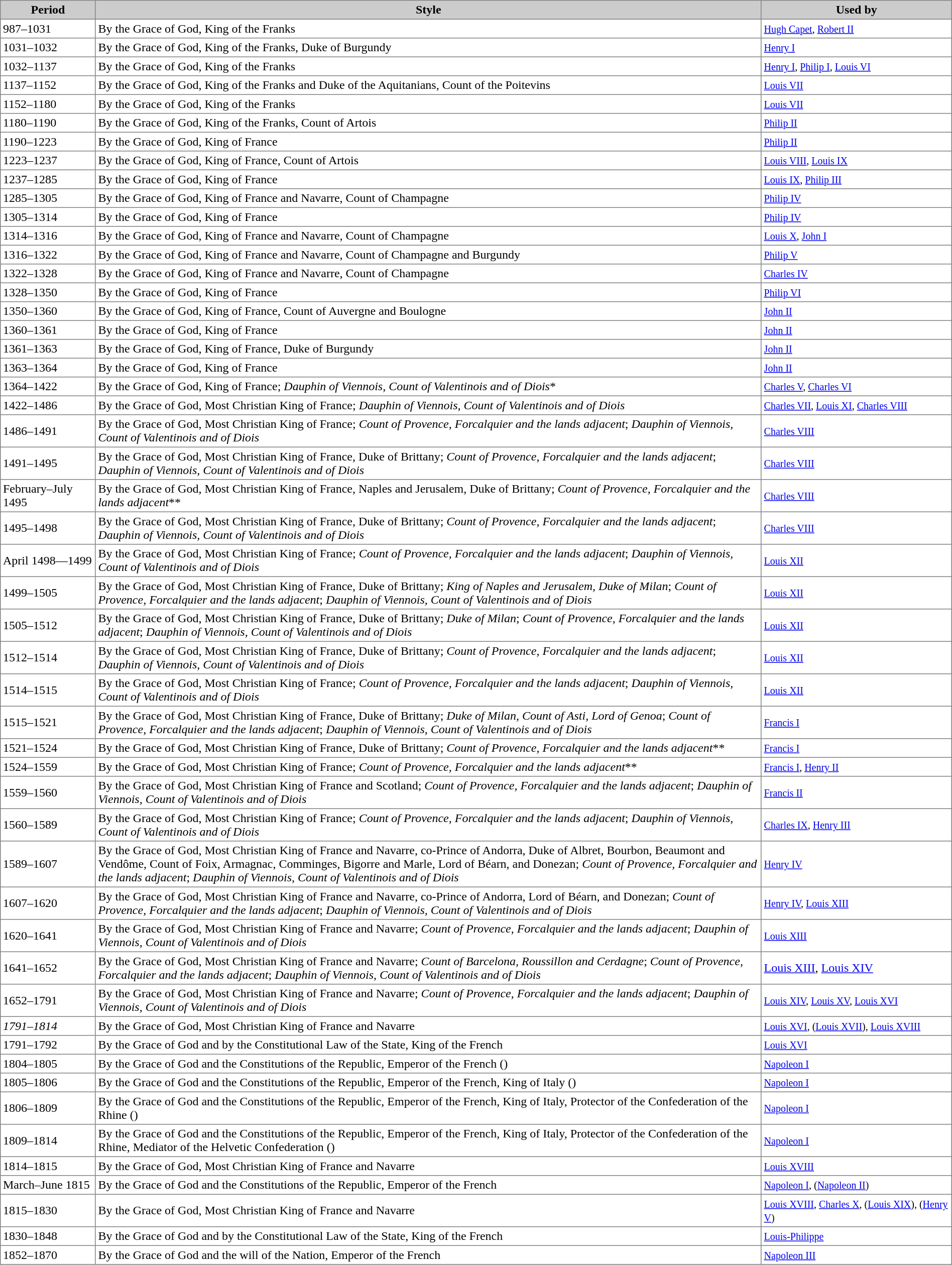<table border="1" style="border-collapse: collapse;" cellpadding=3>
<tr bgcolor=cccccc>
<th width=10%>Period</th>
<th>Style</th>
<th width="20%">Used by</th>
</tr>
<tr>
<td>987–1031</td>
<td>By the Grace of God, King of the Franks</td>
<td><small><a href='#'>Hugh Capet</a>, <a href='#'>Robert II</a></small></td>
</tr>
<tr>
<td>1031–1032</td>
<td>By the Grace of God, King of the Franks, Duke of Burgundy</td>
<td><small><a href='#'>Henry I</a></small></td>
</tr>
<tr>
<td>1032–1137</td>
<td>By the Grace of God, King of the Franks</td>
<td><small><a href='#'>Henry I</a>, <a href='#'>Philip I</a>, <a href='#'>Louis VI</a></small></td>
</tr>
<tr>
<td>1137–1152</td>
<td>By the Grace of God, King of the Franks and Duke of the Aquitanians, Count of the Poitevins</td>
<td><small><a href='#'>Louis VII</a></small></td>
</tr>
<tr>
<td>1152–1180</td>
<td>By the Grace of God, King of the Franks</td>
<td><small><a href='#'>Louis VII</a></small></td>
</tr>
<tr>
<td>1180–1190</td>
<td>By the Grace of God, King of the Franks, Count of Artois</td>
<td><small><a href='#'>Philip II</a></small></td>
</tr>
<tr>
<td>1190–1223</td>
<td>By the Grace of God, King of France</td>
<td><small><a href='#'>Philip II</a></small></td>
</tr>
<tr>
<td>1223–1237</td>
<td>By the Grace of God, King of France, Count of Artois</td>
<td><small><a href='#'>Louis VIII</a>, <a href='#'>Louis IX</a></small></td>
</tr>
<tr>
<td>1237–1285</td>
<td>By the Grace of God, King of France</td>
<td><small><a href='#'>Louis IX</a>, <a href='#'>Philip III</a></small></td>
</tr>
<tr>
<td>1285–1305</td>
<td>By the Grace of God, King of France and Navarre, Count of Champagne</td>
<td><small><a href='#'>Philip IV</a></small></td>
</tr>
<tr>
<td>1305–1314</td>
<td>By the Grace of God, King of France</td>
<td><small><a href='#'>Philip IV</a></small></td>
</tr>
<tr>
<td>1314–1316</td>
<td>By the Grace of God, King of France and Navarre, Count of Champagne</td>
<td><small><a href='#'>Louis X</a>, <a href='#'>John I</a></small></td>
</tr>
<tr>
<td>1316–1322</td>
<td>By the Grace of God, King of France and Navarre, Count of Champagne and Burgundy</td>
<td><small><a href='#'>Philip V</a></small></td>
</tr>
<tr>
<td>1322–1328</td>
<td>By the Grace of God, King of France and Navarre, Count of Champagne</td>
<td><small><a href='#'>Charles IV</a></small></td>
</tr>
<tr>
<td>1328–1350</td>
<td>By the Grace of God, King of France</td>
<td><small><a href='#'>Philip VI</a></small></td>
</tr>
<tr>
<td>1350–1360</td>
<td>By the Grace of God, King of France, Count of Auvergne and Boulogne</td>
<td><small><a href='#'>John II</a></small></td>
</tr>
<tr>
<td>1360–1361</td>
<td>By the Grace of God, King of France</td>
<td><small><a href='#'>John II</a></small></td>
</tr>
<tr>
<td>1361–1363</td>
<td>By the Grace of God, King of France, Duke of Burgundy</td>
<td><small><a href='#'>John II</a></small></td>
</tr>
<tr>
<td>1363–1364</td>
<td>By the Grace of God, King of France</td>
<td><small><a href='#'>John II</a></small></td>
</tr>
<tr>
<td>1364–1422</td>
<td>By the Grace of God, King of France; <em>Dauphin of Viennois, Count of Valentinois and of Diois</em>*</td>
<td><small><a href='#'>Charles V</a>, <a href='#'>Charles VI</a></small></td>
</tr>
<tr>
<td>1422–1486</td>
<td>By the Grace of God, Most Christian King of France; <em>Dauphin of Viennois, Count of Valentinois and of Diois</em></td>
<td><small><a href='#'>Charles VII</a>, <a href='#'>Louis XI</a>, <a href='#'>Charles VIII</a></small></td>
</tr>
<tr>
<td>1486–1491</td>
<td>By the Grace of God, Most Christian King of France; <em>Count of Provence, Forcalquier and the lands adjacent</em>; <em>Dauphin of Viennois, Count of Valentinois and of Diois</em></td>
<td><small><a href='#'>Charles VIII</a></small></td>
</tr>
<tr>
<td>1491–1495</td>
<td>By the Grace of God, Most Christian King of France, Duke of Brittany; <em>Count of Provence, Forcalquier and the lands adjacent</em>; <em>Dauphin of Viennois, Count of Valentinois and of Diois</em></td>
<td><small><a href='#'>Charles VIII</a></small></td>
</tr>
<tr>
<td>February–July 1495</td>
<td>By the Grace of God, Most Christian King of France, Naples and Jerusalem, Duke of Brittany; <em>Count of Provence, Forcalquier and the lands adjacent</em>**</td>
<td><small><a href='#'>Charles VIII</a></small></td>
</tr>
<tr>
<td>1495–1498</td>
<td>By the Grace of God, Most Christian King of France, Duke of Brittany; <em>Count of Provence, Forcalquier and the lands adjacent</em>; <em>Dauphin of Viennois, Count of Valentinois and of Diois</em></td>
<td><small><a href='#'>Charles VIII</a></small></td>
</tr>
<tr>
<td>April 1498—1499</td>
<td>By the Grace of God, Most Christian King of France; <em>Count of Provence, Forcalquier and the lands adjacent</em>; <em>Dauphin of Viennois, Count of Valentinois and of Diois</em></td>
<td><small><a href='#'>Louis XII</a></small></td>
</tr>
<tr>
<td>1499–1505</td>
<td>By the Grace of God, Most Christian King of France, Duke of Brittany; <em>King of Naples and Jerusalem, Duke of Milan</em>; <em>Count of Provence, Forcalquier and the lands adjacent</em>; <em>Dauphin of Viennois, Count of Valentinois and of Diois</em></td>
<td><small><a href='#'>Louis XII</a></small></td>
</tr>
<tr>
<td>1505–1512</td>
<td>By the Grace of God, Most Christian King of France, Duke of Brittany; <em>Duke of Milan</em>; <em>Count of Provence, Forcalquier and the lands adjacent</em>; <em>Dauphin of Viennois, Count of Valentinois and of Diois</em></td>
<td><small><a href='#'>Louis XII</a></small></td>
</tr>
<tr>
<td>1512–1514</td>
<td>By the Grace of God, Most Christian King of France, Duke of Brittany; <em>Count of Provence, Forcalquier and the lands adjacent</em>; <em>Dauphin of Viennois, Count of Valentinois and of Diois</em></td>
<td><small><a href='#'>Louis XII</a></small></td>
</tr>
<tr>
<td>1514–1515</td>
<td>By the Grace of God, Most Christian King of France; <em>Count of Provence, Forcalquier and the lands adjacent</em>; <em>Dauphin of Viennois, Count of Valentinois and of Diois</em></td>
<td><small><a href='#'>Louis XII</a></small></td>
</tr>
<tr>
<td>1515–1521</td>
<td>By the Grace of God, Most Christian King of France, Duke of Brittany; <em>Duke of Milan, Count of Asti, Lord of Genoa</em>; <em>Count of Provence, Forcalquier and the lands adjacent</em>; <em>Dauphin of Viennois, Count of Valentinois and of Diois</em></td>
<td><small><a href='#'>Francis I</a></small></td>
</tr>
<tr>
<td>1521–1524</td>
<td>By the Grace of God, Most Christian King of France, Duke of Brittany; <em>Count of Provence, Forcalquier and the lands adjacent</em>**</td>
<td><small><a href='#'>Francis I</a></small></td>
</tr>
<tr>
<td>1524–1559</td>
<td>By the Grace of God, Most Christian King of France; <em>Count of Provence, Forcalquier and the lands adjacent</em>**</td>
<td><small><a href='#'>Francis I</a>, <a href='#'>Henry II</a></small></td>
</tr>
<tr>
<td>1559–1560</td>
<td>By the Grace of God, Most Christian King of France and Scotland; <em>Count of Provence, Forcalquier and the lands adjacent</em>; <em>Dauphin of Viennois, Count of Valentinois and of Diois</em></td>
<td><small><a href='#'>Francis II</a></small></td>
</tr>
<tr>
<td>1560–1589</td>
<td>By the Grace of God, Most Christian King of France; <em>Count of Provence, Forcalquier and the lands adjacent</em>; <em>Dauphin of Viennois, Count of Valentinois and of Diois</em></td>
<td><small><a href='#'>Charles IX</a>, <a href='#'>Henry III</a></small></td>
</tr>
<tr>
<td>1589–1607</td>
<td>By the Grace of God, Most Christian King of France and Navarre, co-Prince of Andorra, Duke of Albret, Bourbon, Beaumont and Vendôme, Count of Foix, Armagnac, Comminges, Bigorre and Marle, Lord of Béarn, and Donezan; <em>Count of Provence, Forcalquier and the lands adjacent</em>; <em>Dauphin of Viennois, Count of Valentinois and of Diois</em></td>
<td><small><a href='#'>Henry IV</a></small></td>
</tr>
<tr>
<td>1607–1620</td>
<td>By the Grace of God, Most Christian King of France and Navarre, co-Prince of Andorra, Lord of Béarn, and Donezan; <em>Count of Provence, Forcalquier and the lands adjacent</em>; <em>Dauphin of Viennois, Count of Valentinois and of Diois</em></td>
<td><small><a href='#'>Henry IV</a>, <a href='#'>Louis XIII</a></small></td>
</tr>
<tr>
<td>1620–1641</td>
<td>By the Grace of God, Most Christian King of France and Navarre; <em>Count of Provence, Forcalquier and the lands adjacent</em>; <em>Dauphin of Viennois, Count of Valentinois and of Diois</em></td>
<td><small><a href='#'>Louis XIII</a></small></td>
</tr>
<tr>
<td>1641–1652</td>
<td>By the Grace of God, Most Christian King of France and Navarre; <em>Count of Barcelona, Roussillon and Cerdagne</em>; <em>Count of Provence, Forcalquier and the lands adjacent</em>; <em>Dauphin of Viennois, Count of Valentinois and of Diois</em></td>
<td><a href='#'>Louis XIII</a>, <a href='#'>Louis XIV</a></td>
</tr>
<tr>
<td>1652–1791</td>
<td>By the Grace of God, Most Christian King of France and Navarre; <em>Count of Provence, Forcalquier and the lands adjacent</em>; <em>Dauphin of Viennois, Count of Valentinois and of Diois</em></td>
<td><small><a href='#'>Louis XIV</a>, <a href='#'>Louis XV</a>, <a href='#'>Louis XVI</a></small></td>
</tr>
<tr>
<td><em>1791–1814</em></td>
<td>By the Grace of God, Most Christian King of France and Navarre</td>
<td><small><a href='#'>Louis XVI</a>, (<a href='#'>Louis XVII</a>), <a href='#'>Louis XVIII</a></small></td>
</tr>
<tr>
<td>1791–1792</td>
<td>By the Grace of God and by the Constitutional Law of the State, King of the French</td>
<td><small><a href='#'>Louis XVI</a></small></td>
</tr>
<tr>
<td>1804–1805</td>
<td>By the Grace of God and the Constitutions of the Republic, Emperor of the French ()</td>
<td><small><a href='#'>Napoleon I</a></small></td>
</tr>
<tr>
<td>1805–1806</td>
<td>By the Grace of God and the Constitutions of the Republic, Emperor of the French, King of Italy ()</td>
<td><small><a href='#'>Napoleon I</a></small></td>
</tr>
<tr>
<td>1806–1809</td>
<td>By the Grace of God and the Constitutions of the Republic, Emperor of the French, King of Italy, Protector of the Confederation of the Rhine ()</td>
<td><small><a href='#'>Napoleon I</a></small></td>
</tr>
<tr>
<td>1809–1814</td>
<td>By the Grace of God and the Constitutions of the Republic, Emperor of the French, King of Italy, Protector of the Confederation of the Rhine, Mediator of the Helvetic Confederation ()</td>
<td><small><a href='#'>Napoleon I</a></small></td>
</tr>
<tr>
<td>1814–1815</td>
<td>By the Grace of God, Most Christian King of France and Navarre</td>
<td><small><a href='#'>Louis XVIII</a></small></td>
</tr>
<tr>
<td>March–June 1815</td>
<td>By the Grace of God and the Constitutions of the Republic, Emperor of the French</td>
<td><small><a href='#'>Napoleon I</a>, (<a href='#'>Napoleon II</a>)</small></td>
</tr>
<tr>
<td>1815–1830</td>
<td>By the Grace of God, Most Christian King of France and Navarre</td>
<td><small><a href='#'>Louis XVIII</a>, <a href='#'>Charles X</a>, (<a href='#'>Louis XIX</a>), (<a href='#'>Henry V</a>)</small></td>
</tr>
<tr>
<td>1830–1848</td>
<td>By the Grace of God and by the Constitutional Law of the State, King of the French</td>
<td><small><a href='#'>Louis-Philippe</a></small></td>
</tr>
<tr>
<td>1852–1870</td>
<td>By the Grace of God and the will of the Nation, Emperor of the French</td>
<td><small><a href='#'>Napoleon III</a></small></td>
</tr>
</table>
